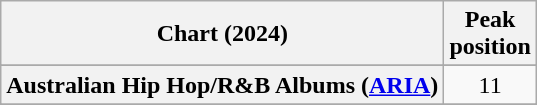<table class="wikitable sortable plainrowheaders" style="text-align:center">
<tr>
<th scope="col">Chart (2024)</th>
<th scope="col">Peak<br>position</th>
</tr>
<tr>
</tr>
<tr>
<th scope="row">Australian Hip Hop/R&B Albums (<a href='#'>ARIA</a>)</th>
<td>11</td>
</tr>
<tr>
</tr>
<tr>
</tr>
<tr>
</tr>
<tr>
</tr>
<tr>
</tr>
<tr>
</tr>
<tr>
</tr>
<tr>
</tr>
<tr>
</tr>
</table>
